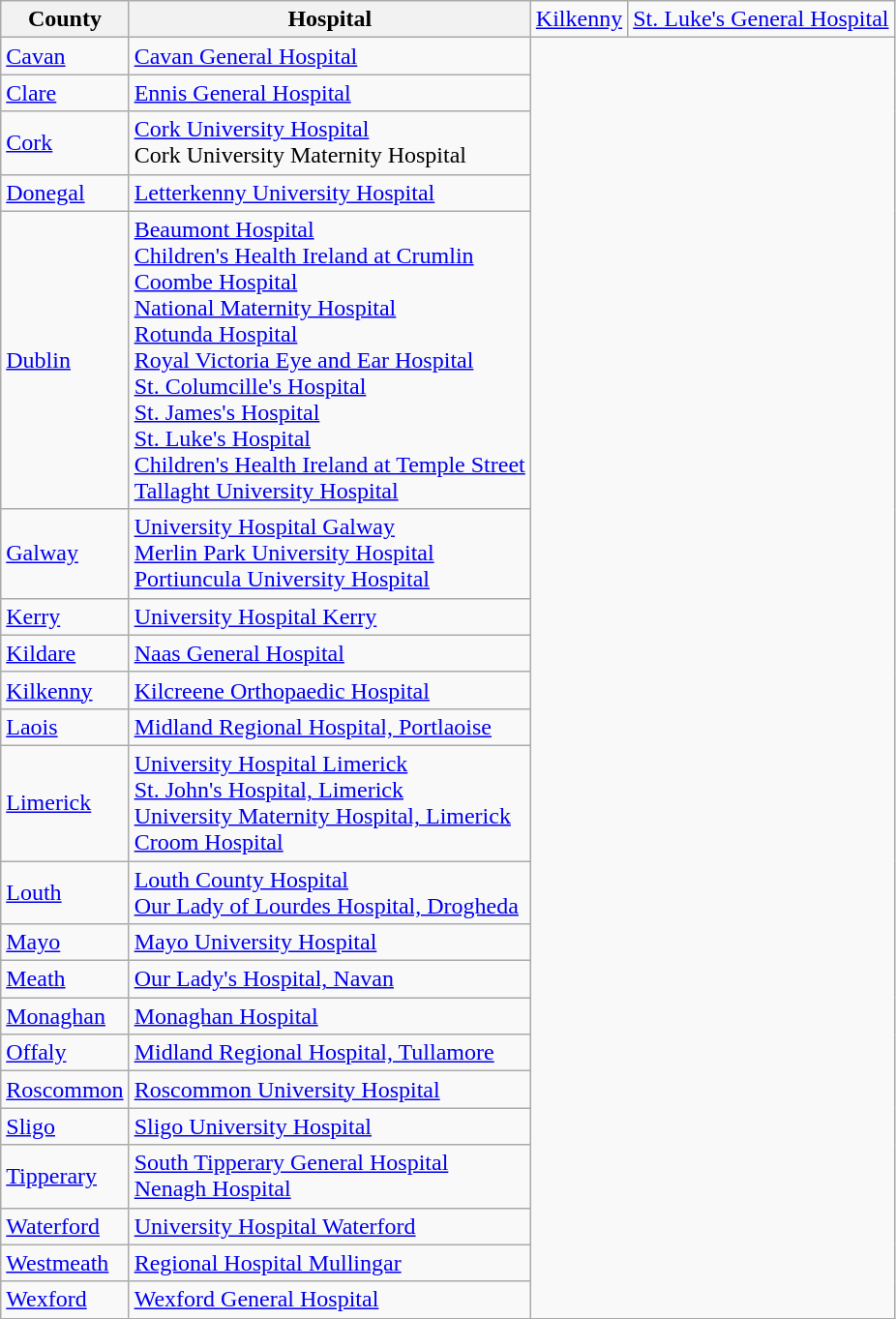<table class="wikitable">
<tr>
<th>County</th>
<th>Hospital</th>
<td><a href='#'>Kilkenny</a></td>
<td><a href='#'>St. Luke's General Hospital</a></td>
</tr>
<tr>
<td><a href='#'>Cavan</a></td>
<td><a href='#'>Cavan General Hospital</a></td>
</tr>
<tr>
<td><a href='#'>Clare</a></td>
<td><a href='#'>Ennis General Hospital</a></td>
</tr>
<tr>
<td><a href='#'>Cork</a></td>
<td><a href='#'>Cork University Hospital</a><br>Cork University Maternity Hospital</td>
</tr>
<tr>
<td><a href='#'>Donegal</a></td>
<td><a href='#'>Letterkenny University Hospital</a></td>
</tr>
<tr>
<td><a href='#'>Dublin</a></td>
<td><a href='#'>Beaumont Hospital</a><br><a href='#'>Children's Health Ireland at Crumlin</a><br><a href='#'>Coombe Hospital</a><br><a href='#'>National Maternity Hospital</a><br><a href='#'>Rotunda Hospital</a><br><a href='#'>Royal Victoria Eye and Ear Hospital</a><br><a href='#'>St. Columcille's Hospital</a><br><a href='#'>St. James's Hospital</a><br><a href='#'>St. Luke's Hospital</a><br><a href='#'>Children's Health Ireland at Temple Street</a><br><a href='#'>Tallaght University Hospital</a></td>
</tr>
<tr>
<td><a href='#'>Galway</a></td>
<td><a href='#'>University Hospital Galway</a><br><a href='#'>Merlin Park University Hospital</a><br><a href='#'>Portiuncula University Hospital</a></td>
</tr>
<tr>
<td><a href='#'>Kerry</a></td>
<td><a href='#'>University Hospital Kerry</a></td>
</tr>
<tr>
<td><a href='#'>Kildare</a></td>
<td><a href='#'>Naas General Hospital</a></td>
</tr>
<tr>
<td><a href='#'>Kilkenny</a></td>
<td><a href='#'>Kilcreene Orthopaedic Hospital</a></td>
</tr>
<tr>
<td><a href='#'>Laois</a></td>
<td><a href='#'>Midland Regional Hospital, Portlaoise</a></td>
</tr>
<tr>
<td><a href='#'>Limerick</a></td>
<td><a href='#'>University Hospital Limerick</a><br><a href='#'>St. John's Hospital, Limerick</a><br><a href='#'>University Maternity Hospital, Limerick</a><br><a href='#'>Croom Hospital</a></td>
</tr>
<tr>
<td><a href='#'>Louth</a></td>
<td><a href='#'>Louth County Hospital</a><br><a href='#'>Our Lady of Lourdes Hospital, Drogheda</a></td>
</tr>
<tr>
<td><a href='#'>Mayo</a></td>
<td><a href='#'>Mayo University Hospital</a></td>
</tr>
<tr>
<td><a href='#'>Meath</a></td>
<td><a href='#'>Our Lady's Hospital, Navan</a></td>
</tr>
<tr>
<td><a href='#'>Monaghan</a></td>
<td><a href='#'>Monaghan Hospital</a></td>
</tr>
<tr>
<td><a href='#'>Offaly</a></td>
<td><a href='#'>Midland Regional Hospital, Tullamore</a></td>
</tr>
<tr>
<td><a href='#'>Roscommon</a></td>
<td><a href='#'>Roscommon University Hospital</a></td>
</tr>
<tr>
<td><a href='#'>Sligo</a></td>
<td><a href='#'>Sligo University Hospital</a></td>
</tr>
<tr>
<td><a href='#'>Tipperary</a></td>
<td><a href='#'>South Tipperary General Hospital</a><br><a href='#'>Nenagh Hospital</a></td>
</tr>
<tr>
<td><a href='#'>Waterford</a></td>
<td><a href='#'>University Hospital Waterford</a></td>
</tr>
<tr>
<td><a href='#'>Westmeath</a></td>
<td><a href='#'>Regional Hospital Mullingar</a></td>
</tr>
<tr>
<td><a href='#'>Wexford</a></td>
<td><a href='#'>Wexford General Hospital</a></td>
</tr>
</table>
